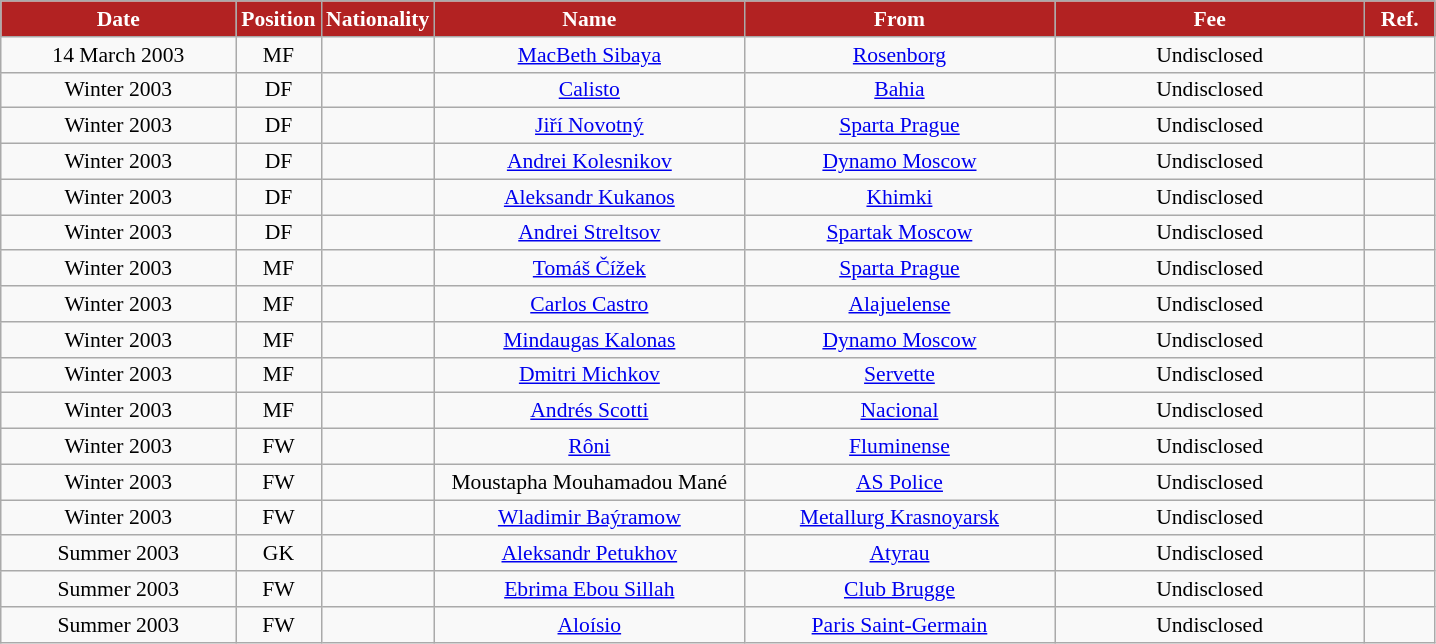<table class="wikitable"  style="text-align:center; font-size:90%; ">
<tr>
<th style="background:#B22222; color:white; width:150px;">Date</th>
<th style="background:#B22222; color:white; width:50px;">Position</th>
<th style="background:#B22222; color:white; width:50px;">Nationality</th>
<th style="background:#B22222; color:white; width:200px;">Name</th>
<th style="background:#B22222; color:white; width:200px;">From</th>
<th style="background:#B22222; color:white; width:200px;">Fee</th>
<th style="background:#B22222; color:white; width:40px;">Ref.</th>
</tr>
<tr>
<td>14 March 2003</td>
<td>MF</td>
<td></td>
<td><a href='#'>MacBeth Sibaya</a></td>
<td><a href='#'>Rosenborg</a></td>
<td>Undisclosed</td>
<td></td>
</tr>
<tr>
<td>Winter 2003</td>
<td>DF</td>
<td></td>
<td><a href='#'>Calisto</a></td>
<td><a href='#'>Bahia</a></td>
<td>Undisclosed</td>
<td></td>
</tr>
<tr>
<td>Winter 2003</td>
<td>DF</td>
<td></td>
<td><a href='#'>Jiří Novotný</a></td>
<td><a href='#'>Sparta Prague</a></td>
<td>Undisclosed</td>
<td></td>
</tr>
<tr>
<td>Winter 2003</td>
<td>DF</td>
<td></td>
<td><a href='#'>Andrei Kolesnikov</a></td>
<td><a href='#'>Dynamo Moscow</a></td>
<td>Undisclosed</td>
<td></td>
</tr>
<tr>
<td>Winter 2003</td>
<td>DF</td>
<td></td>
<td><a href='#'>Aleksandr Kukanos</a></td>
<td><a href='#'>Khimki</a></td>
<td>Undisclosed</td>
<td></td>
</tr>
<tr>
<td>Winter 2003</td>
<td>DF</td>
<td></td>
<td><a href='#'>Andrei Streltsov</a></td>
<td><a href='#'>Spartak Moscow</a></td>
<td>Undisclosed</td>
<td></td>
</tr>
<tr>
<td>Winter 2003</td>
<td>MF</td>
<td></td>
<td><a href='#'>Tomáš Čížek</a></td>
<td><a href='#'>Sparta Prague</a></td>
<td>Undisclosed</td>
<td></td>
</tr>
<tr>
<td>Winter 2003</td>
<td>MF</td>
<td></td>
<td><a href='#'>Carlos Castro</a></td>
<td><a href='#'>Alajuelense</a></td>
<td>Undisclosed</td>
<td></td>
</tr>
<tr>
<td>Winter 2003</td>
<td>MF</td>
<td></td>
<td><a href='#'>Mindaugas Kalonas</a></td>
<td><a href='#'>Dynamo Moscow</a></td>
<td>Undisclosed</td>
<td></td>
</tr>
<tr>
<td>Winter 2003</td>
<td>MF</td>
<td></td>
<td><a href='#'>Dmitri Michkov</a></td>
<td><a href='#'>Servette</a></td>
<td>Undisclosed</td>
<td></td>
</tr>
<tr>
<td>Winter 2003</td>
<td>MF</td>
<td></td>
<td><a href='#'>Andrés Scotti</a></td>
<td><a href='#'>Nacional</a></td>
<td>Undisclosed</td>
<td></td>
</tr>
<tr>
<td>Winter 2003</td>
<td>FW</td>
<td></td>
<td><a href='#'>Rôni</a></td>
<td><a href='#'>Fluminense</a></td>
<td>Undisclosed</td>
<td></td>
</tr>
<tr>
<td>Winter 2003</td>
<td>FW</td>
<td></td>
<td>Moustapha Mouhamadou Mané</td>
<td><a href='#'>AS Police</a></td>
<td>Undisclosed</td>
<td></td>
</tr>
<tr>
<td>Winter 2003</td>
<td>FW</td>
<td></td>
<td><a href='#'>Wladimir Baýramow</a></td>
<td><a href='#'>Metallurg Krasnoyarsk</a></td>
<td>Undisclosed</td>
<td></td>
</tr>
<tr>
<td>Summer 2003</td>
<td>GK</td>
<td></td>
<td><a href='#'>Aleksandr Petukhov</a></td>
<td><a href='#'>Atyrau</a></td>
<td>Undisclosed</td>
<td></td>
</tr>
<tr>
<td>Summer 2003</td>
<td>FW</td>
<td></td>
<td><a href='#'>Ebrima Ebou Sillah</a></td>
<td><a href='#'>Club Brugge</a></td>
<td>Undisclosed</td>
<td></td>
</tr>
<tr>
<td>Summer 2003</td>
<td>FW</td>
<td></td>
<td><a href='#'>Aloísio</a></td>
<td><a href='#'>Paris Saint-Germain</a></td>
<td>Undisclosed</td>
<td></td>
</tr>
</table>
